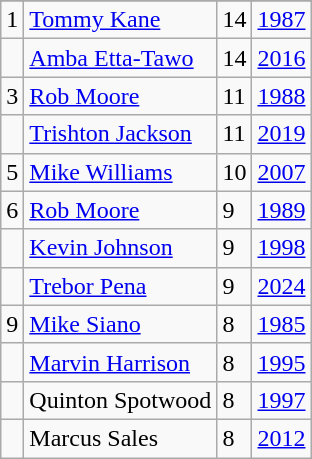<table class="wikitable">
<tr>
</tr>
<tr>
<td>1</td>
<td><a href='#'>Tommy Kane</a></td>
<td>14</td>
<td><a href='#'>1987</a></td>
</tr>
<tr>
<td></td>
<td><a href='#'>Amba Etta-Tawo</a></td>
<td>14</td>
<td><a href='#'>2016</a></td>
</tr>
<tr>
<td>3</td>
<td><a href='#'>Rob Moore</a></td>
<td>11</td>
<td><a href='#'>1988</a></td>
</tr>
<tr>
<td></td>
<td><a href='#'>Trishton Jackson</a></td>
<td>11</td>
<td><a href='#'>2019</a></td>
</tr>
<tr>
<td>5</td>
<td><a href='#'>Mike Williams</a></td>
<td>10</td>
<td><a href='#'>2007</a></td>
</tr>
<tr>
<td>6</td>
<td><a href='#'>Rob Moore</a></td>
<td>9</td>
<td><a href='#'>1989</a></td>
</tr>
<tr>
<td></td>
<td><a href='#'>Kevin Johnson</a></td>
<td>9</td>
<td><a href='#'>1998</a></td>
</tr>
<tr>
<td></td>
<td><a href='#'>Trebor Pena</a></td>
<td>9</td>
<td><a href='#'>2024</a></td>
</tr>
<tr>
<td>9</td>
<td><a href='#'>Mike Siano</a></td>
<td>8</td>
<td><a href='#'>1985</a></td>
</tr>
<tr>
<td></td>
<td><a href='#'>Marvin Harrison</a></td>
<td>8</td>
<td><a href='#'>1995</a></td>
</tr>
<tr>
<td></td>
<td>Quinton Spotwood</td>
<td>8</td>
<td><a href='#'>1997</a></td>
</tr>
<tr>
<td></td>
<td>Marcus Sales</td>
<td>8</td>
<td><a href='#'>2012</a></td>
</tr>
</table>
